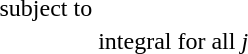<table>
<tr>
<td colspan="2"></td>
<td></td>
</tr>
<tr>
<td>subject to</td>
<td></td>
<td></td>
</tr>
<tr>
<td></td>
<td> integral for all <em>j</em></td>
</tr>
</table>
